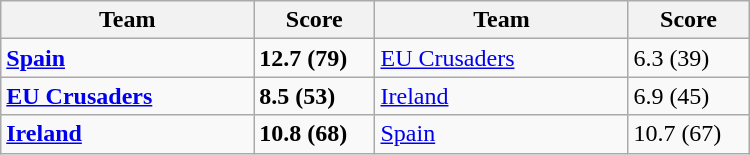<table class="wikitable" width=500>
<tr>
<th width=25%>Team</th>
<th width=12%>Score</th>
<th width=25%>Team</th>
<th width=12%>Score</th>
</tr>
<tr style="vertical-align: top;">
<td> <strong><a href='#'>Spain</a></strong></td>
<td><strong>12.7 (79)</strong></td>
<td> <a href='#'>EU Crusaders</a></td>
<td>6.3 (39)</td>
</tr>
<tr>
<td> <strong><a href='#'>EU Crusaders</a></strong></td>
<td><strong>8.5 (53)</strong></td>
<td> <a href='#'>Ireland</a></td>
<td>6.9 (45)</td>
</tr>
<tr>
<td> <strong><a href='#'>Ireland</a></strong></td>
<td><strong>10.8 (68)</strong></td>
<td> <a href='#'>Spain</a></td>
<td>10.7 (67)</td>
</tr>
</table>
